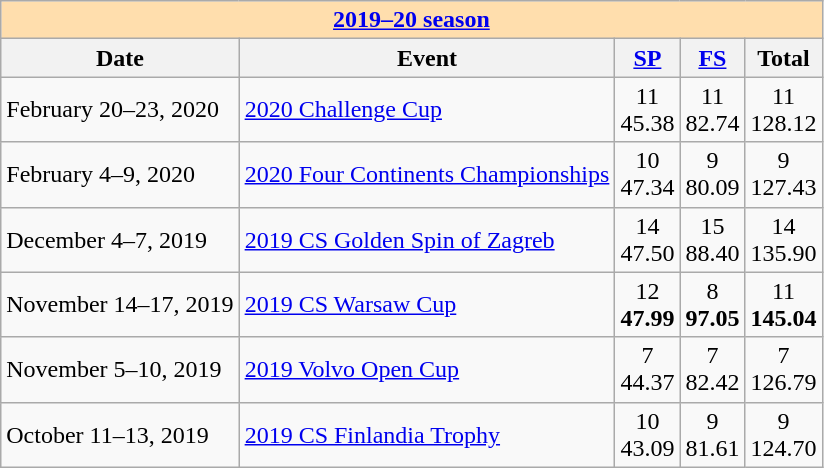<table class="wikitable">
<tr>
<th style="background-color: #ffdead;" colspan=5><a href='#'>2019–20 season</a></th>
</tr>
<tr>
<th>Date</th>
<th>Event</th>
<th><a href='#'>SP</a></th>
<th><a href='#'>FS</a></th>
<th>Total</th>
</tr>
<tr>
<td>February 20–23, 2020</td>
<td><a href='#'>2020 Challenge Cup</a></td>
<td align=center>11 <br> 45.38</td>
<td align=center>11 <br> 82.74</td>
<td align=center>11 <br> 128.12</td>
</tr>
<tr>
<td>February 4–9, 2020</td>
<td><a href='#'>2020 Four Continents Championships</a></td>
<td align=center>10 <br> 47.34</td>
<td align=center>9 <br> 80.09</td>
<td align=center>9 <br> 127.43</td>
</tr>
<tr>
<td>December 4–7, 2019</td>
<td><a href='#'>2019 CS Golden Spin of Zagreb</a></td>
<td align=center>14 <br> 47.50</td>
<td align=center>15 <br> 88.40</td>
<td align=center>14 <br> 135.90</td>
</tr>
<tr>
<td>November 14–17, 2019</td>
<td><a href='#'>2019 CS Warsaw Cup</a></td>
<td align=center>12 <br> <strong>47.99</strong></td>
<td align=center>8 <br> <strong>97.05</strong></td>
<td align=center>11 <br> <strong>145.04</strong></td>
</tr>
<tr>
<td>November 5–10, 2019</td>
<td><a href='#'>2019 Volvo Open Cup</a></td>
<td align=center>7 <br> 44.37</td>
<td align=center>7 <br> 82.42</td>
<td align=center>7 <br> 126.79</td>
</tr>
<tr>
<td>October 11–13, 2019</td>
<td><a href='#'>2019 CS Finlandia Trophy</a></td>
<td align=center>10 <br> 43.09</td>
<td align=center>9 <br> 81.61</td>
<td align=center>9 <br> 124.70</td>
</tr>
</table>
